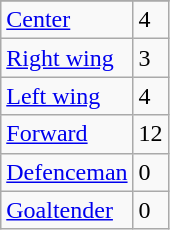<table class="wikitable">
<tr>
</tr>
<tr>
<td><a href='#'>Center</a></td>
<td>4</td>
</tr>
<tr>
<td><a href='#'>Right wing</a></td>
<td>3</td>
</tr>
<tr>
<td><a href='#'>Left wing</a></td>
<td>4</td>
</tr>
<tr>
<td><a href='#'>Forward</a></td>
<td>12</td>
</tr>
<tr>
<td><a href='#'>Defenceman</a></td>
<td>0</td>
</tr>
<tr>
<td><a href='#'>Goaltender</a></td>
<td>0</td>
</tr>
</table>
